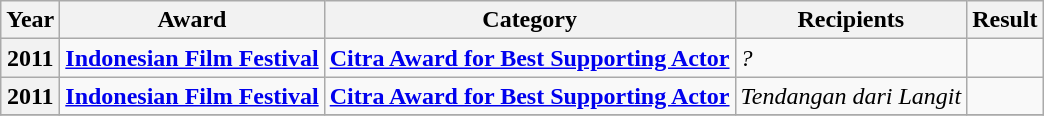<table class="wikitable sortable">
<tr>
<th>Year</th>
<th>Award</th>
<th>Category</th>
<th>Recipients</th>
<th>Result</th>
</tr>
<tr>
<th>2011</th>
<td><strong><a href='#'>Indonesian Film Festival</a></strong></td>
<td><strong><a href='#'>Citra Award for Best Supporting Actor</a></strong></td>
<td><em>?</em></td>
<td></td>
</tr>
<tr>
<th>2011</th>
<td><strong><a href='#'>Indonesian Film Festival</a></strong></td>
<td><strong><a href='#'>Citra Award for Best Supporting Actor</a></strong></td>
<td><em>Tendangan dari Langit</em></td>
<td></td>
</tr>
<tr>
</tr>
</table>
